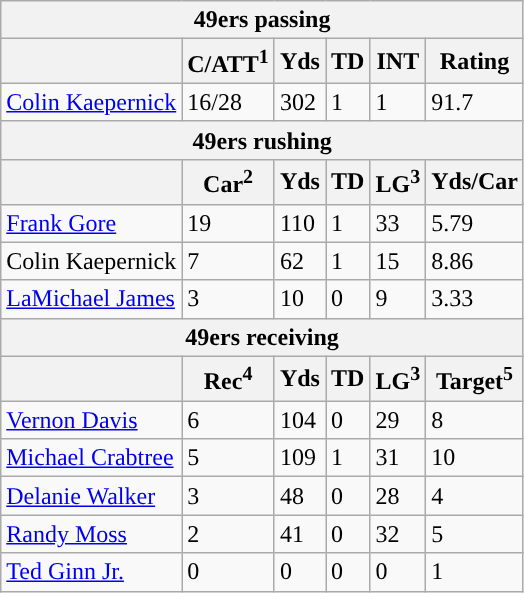<table class="wikitable">
<tr>
<th colspan="6">49ers passing</th>
</tr>
<tr>
<th></th>
<th>C/ATT<sup>1</sup></th>
<th>Yds</th>
<th>TD</th>
<th>INT</th>
<th>Rating</th>
</tr>
<tr>
<td><a href='#'>Colin Kaepernick</a></td>
<td>16/28</td>
<td>302</td>
<td>1</td>
<td>1</td>
<td>91.7</td>
</tr>
<tr>
<th colspan="6">49ers rushing</th>
</tr>
<tr>
<th></th>
<th>Car<sup>2</sup></th>
<th>Yds</th>
<th>TD</th>
<th>LG<sup>3</sup></th>
<th>Yds/Car</th>
</tr>
<tr>
<td><a href='#'>Frank Gore</a></td>
<td>19</td>
<td>110</td>
<td>1</td>
<td>33</td>
<td>5.79</td>
</tr>
<tr>
<td>Colin Kaepernick</td>
<td>7</td>
<td>62</td>
<td>1</td>
<td>15</td>
<td>8.86</td>
</tr>
<tr>
<td><a href='#'>LaMichael James</a></td>
<td>3</td>
<td>10</td>
<td>0</td>
<td>9</td>
<td>3.33</td>
</tr>
<tr>
<th colspan="6">49ers receiving</th>
</tr>
<tr>
<th></th>
<th>Rec<sup>4</sup></th>
<th>Yds</th>
<th>TD</th>
<th>LG<sup>3</sup></th>
<th>Target<sup>5</sup></th>
</tr>
<tr>
<td><a href='#'>Vernon Davis</a></td>
<td>6</td>
<td>104</td>
<td>0</td>
<td>29</td>
<td>8</td>
</tr>
<tr>
<td><a href='#'>Michael Crabtree</a></td>
<td>5</td>
<td>109</td>
<td>1</td>
<td>31</td>
<td>10</td>
</tr>
<tr>
<td><a href='#'>Delanie Walker</a></td>
<td>3</td>
<td>48</td>
<td>0</td>
<td>28</td>
<td>4</td>
</tr>
<tr>
<td><a href='#'>Randy Moss</a></td>
<td>2</td>
<td>41</td>
<td>0</td>
<td>32</td>
<td>5</td>
</tr>
<tr>
<td><a href='#'>Ted Ginn Jr.</a></td>
<td>0</td>
<td>0</td>
<td>0</td>
<td>0</td>
<td>1</td>
</tr>
</table>
